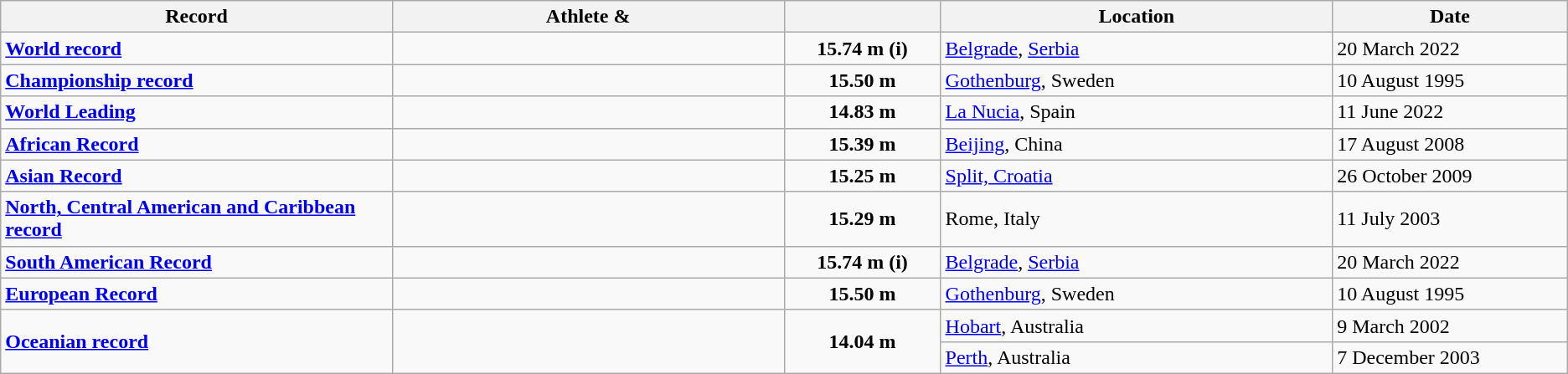<table class="wikitable">
<tr>
<th width=25% align=center>Record</th>
<th width=25% align=center>Athlete & </th>
<th width=10% align=center></th>
<th width=25% align=center>Location</th>
<th width=15% align=center>Date</th>
</tr>
<tr>
<td><strong><a href='#'>World record</a></strong></td>
<td></td>
<td align=center><strong>15.74 m (i)</strong></td>
<td><a href='#'>Belgrade</a>, <a href='#'>Serbia</a></td>
<td>20 March 2022</td>
</tr>
<tr>
<td><strong><a href='#'>Championship record</a></strong></td>
<td></td>
<td align=center><strong>15.50 m</strong></td>
<td><a href='#'>Gothenburg</a>, Sweden</td>
<td>10 August 1995</td>
</tr>
<tr>
<td><strong><a href='#'>World Leading</a></strong></td>
<td></td>
<td align=center><strong>14.83 m</strong></td>
<td><a href='#'>La Nucia</a>, Spain</td>
<td>11 June 2022</td>
</tr>
<tr>
<td><strong><a href='#'>African Record</a></strong></td>
<td></td>
<td align=center><strong>15.39 m</strong></td>
<td><a href='#'>Beijing</a>, China</td>
<td>17 August 2008</td>
</tr>
<tr>
<td><strong><a href='#'>Asian Record</a></strong></td>
<td></td>
<td align=center><strong>15.25 m</strong></td>
<td><a href='#'>Split, Croatia</a></td>
<td>26 October 2009</td>
</tr>
<tr>
<td><strong><a href='#'>North, Central American and Caribbean record</a></strong></td>
<td></td>
<td align=center><strong>15.29 m</strong></td>
<td>Rome, Italy</td>
<td>11 July 2003</td>
</tr>
<tr>
<td><strong><a href='#'>South American Record</a></strong></td>
<td></td>
<td align=center><strong>15.74 m (i)</strong></td>
<td><a href='#'>Belgrade</a>, <a href='#'>Serbia</a></td>
<td>20 March 2022</td>
</tr>
<tr>
<td><strong><a href='#'>European Record</a></strong></td>
<td></td>
<td align=center><strong>15.50 m</strong></td>
<td><a href='#'>Gothenburg</a>, Sweden</td>
<td>10 August 1995</td>
</tr>
<tr>
<td rowspan=2><strong><a href='#'>Oceanian record</a></strong></td>
<td rowspan=2></td>
<td rowspan=2 align=center><strong>14.04 m</strong></td>
<td><a href='#'>Hobart</a>, Australia</td>
<td>9 March 2002</td>
</tr>
<tr>
<td><a href='#'>Perth</a>, Australia</td>
<td>7 December 2003</td>
</tr>
</table>
